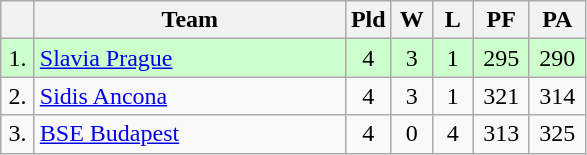<table class=wikitable style="text-align:center">
<tr>
<th width=15></th>
<th width=200>Team</th>
<th width=20>Pld</th>
<th width=20>W</th>
<th width=20>L</th>
<th width=30>PF</th>
<th width=30>PA</th>
</tr>
<tr style="background: #ccffcc;">
<td>1.</td>
<td align=left> <a href='#'>Slavia Prague</a></td>
<td>4</td>
<td>3</td>
<td>1</td>
<td>295</td>
<td>290</td>
</tr>
<tr>
<td>2.</td>
<td align=left> <a href='#'>Sidis Ancona</a></td>
<td>4</td>
<td>3</td>
<td>1</td>
<td>321</td>
<td>314</td>
</tr>
<tr>
<td>3.</td>
<td align=left> <a href='#'>BSE Budapest</a></td>
<td>4</td>
<td>0</td>
<td>4</td>
<td>313</td>
<td>325</td>
</tr>
</table>
